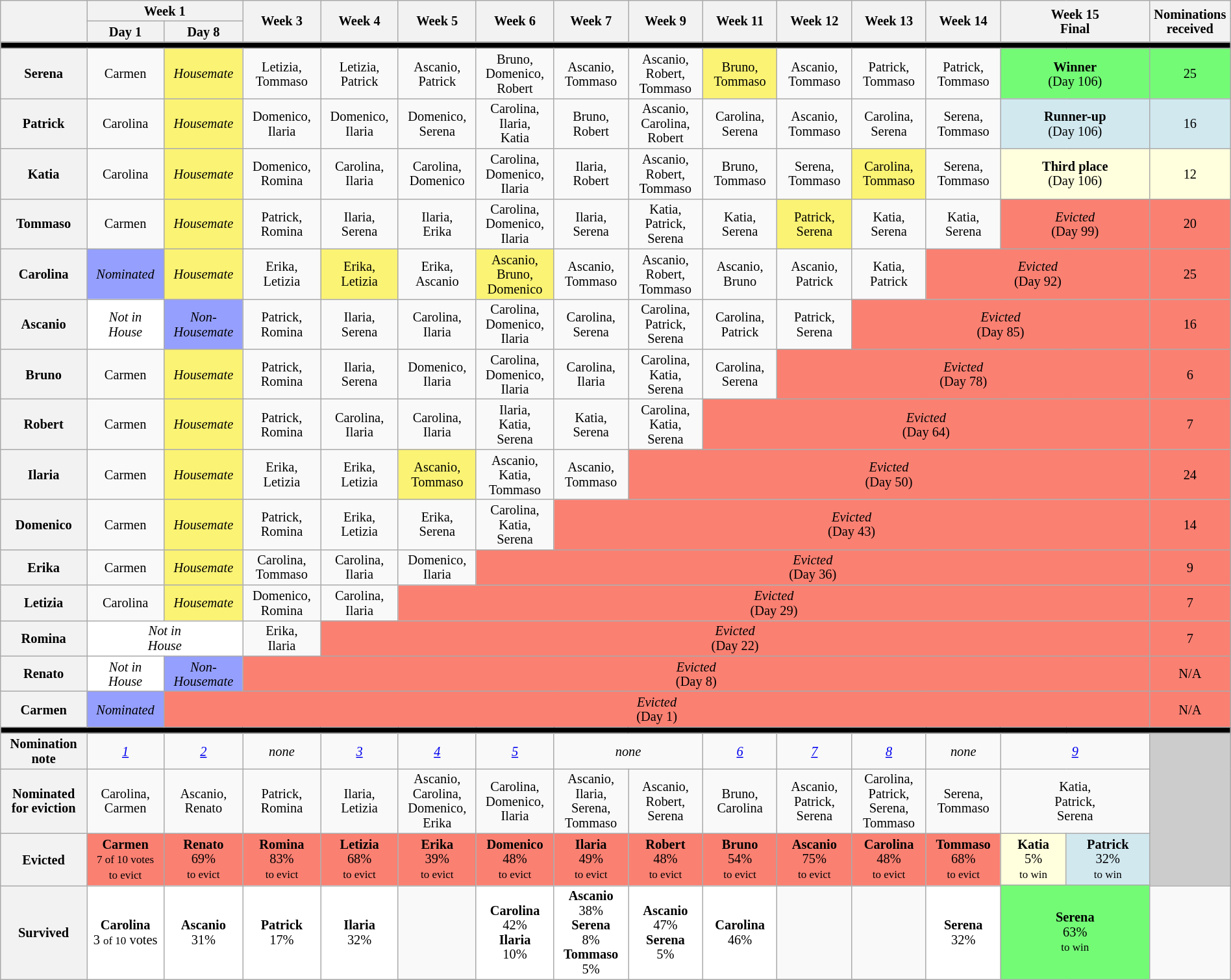<table class="wikitable" style="text-align:center; width:100%; font-size:85%; line-height:15px;">
<tr>
<th style="width:5%" rowspan="2"></th>
<th style="width:5%" colspan="2">Week 1</th>
<th style="width:5%" rowspan="2">Week 3</th>
<th style="width:5%" rowspan="2">Week 4</th>
<th style="width:5%" rowspan="2">Week 5</th>
<th style="width:5%" rowspan="2">Week 6</th>
<th style="width:5%" rowspan="2">Week 7</th>
<th style="width:5%" rowspan="2">Week 9</th>
<th style="width:5%" rowspan="2">Week 11</th>
<th style="width:5%" rowspan="2">Week 12</th>
<th style="width:5%" rowspan="2">Week 13</th>
<th style="width:5%" rowspan="2">Week 14</th>
<th style="width:10%" colspan="2" rowspan="2">Week 15<br>Final</th>
<th style="width:1%" rowspan="2">Nominations received</th>
</tr>
<tr>
<th style="width:5%">Day 1</th>
<th style="width:5%">Day 8</th>
</tr>
<tr>
<th style="background:#000" colspan="16"></th>
</tr>
<tr>
<th>Serena</th>
<td>Carmen</td>
<td style="background:#FBF373"><em>Housemate</em></td>
<td>Letizia,<br>Tommaso</td>
<td>Letizia,<br>Patrick</td>
<td>Ascanio,<br>Patrick</td>
<td>Bruno,<br>Domenico,<br>Robert</td>
<td>Ascanio,<br>Tommaso</td>
<td>Ascanio,<br>Robert,<br>Tommaso</td>
<td style="background:#FBF373">Bruno,<br>Tommaso</td>
<td>Ascanio,<br>Tommaso</td>
<td>Patrick,<br>Tommaso</td>
<td>Patrick,<br>Tommaso</td>
<td style="background:#73FB76" colspan="2"><strong>Winner</strong><br>(Day 106)</td>
<td style="background:#73FB76">25</td>
</tr>
<tr>
<th>Patrick</th>
<td>Carolina</td>
<td style="background:#FBF373"><em>Housemate</em></td>
<td>Domenico,<br>Ilaria</td>
<td>Domenico,<br>Ilaria</td>
<td>Domenico,<br>Serena</td>
<td>Carolina,<br>Ilaria,<br>Katia</td>
<td>Bruno,<br>Robert</td>
<td>Ascanio,<br>Carolina,<br>Robert</td>
<td>Carolina,<br>Serena</td>
<td>Ascanio,<br>Tommaso</td>
<td>Carolina,<br>Serena</td>
<td>Serena,<br>Tommaso</td>
<td style="background:#D1E8EF" colspan="2"><strong>Runner-up</strong><br>(Day 106)</td>
<td style="background:#D1E8EF">16</td>
</tr>
<tr>
<th>Katia</th>
<td>Carolina</td>
<td style="background:#FBF373"><em>Housemate</em></td>
<td>Domenico,<br>Romina</td>
<td>Carolina,<br>Ilaria</td>
<td>Carolina,<br>Domenico</td>
<td>Carolina,<br>Domenico,<br>Ilaria</td>
<td>Ilaria,<br>Robert</td>
<td>Ascanio,<br>Robert,<br>Tommaso</td>
<td>Bruno,<br>Tommaso</td>
<td>Serena,<br>Tommaso</td>
<td style="background:#FBF373">Carolina,<br>Tommaso</td>
<td>Serena,<br>Tommaso</td>
<td style="background:#FFFFDD" colspan="2"><strong>Third place</strong><br>(Day 106)</td>
<td style="background:#FFFFDD">12</td>
</tr>
<tr>
<th>Tommaso</th>
<td>Carmen</td>
<td style="background:#FBF373"><em>Housemate</em></td>
<td>Patrick,<br>Romina</td>
<td>Ilaria,<br>Serena</td>
<td>Ilaria,<br>Erika</td>
<td>Carolina,<br>Domenico,<br>Ilaria</td>
<td>Ilaria,<br>Serena</td>
<td>Katia,<br>Patrick,<br>Serena</td>
<td>Katia,<br>Serena</td>
<td style="background:#FBF373">Patrick,<br>Serena</td>
<td>Katia,<br>Serena</td>
<td>Katia,<br>Serena</td>
<td style="background:#FA8072" colspan="2"><em>Evicted</em><br>(Day 99)</td>
<td style="background:#FA8072">20</td>
</tr>
<tr>
<th>Carolina</th>
<td style="background:#959FFD"><em>Nominated</em></td>
<td style="background:#FBF373"><em>Housemate</em></td>
<td>Erika,<br>Letizia</td>
<td style="background:#FBF373">Erika,<br>Letizia</td>
<td>Erika,<br>Ascanio</td>
<td style="background:#FBF373">Ascanio,<br>Bruno,<br>Domenico</td>
<td>Ascanio,<br>Tommaso</td>
<td>Ascanio,<br>Robert,<br>Tommaso</td>
<td>Ascanio,<br>Bruno</td>
<td>Ascanio,<br>Patrick</td>
<td>Katia,<br>Patrick</td>
<td style="background:#FA8072" colspan="3"><em>Evicted</em><br>(Day 92)</td>
<td style="background:#FA8072">25</td>
</tr>
<tr>
<th>Ascanio</th>
<td style="background:#fff"><em>Not in<br>House</em></td>
<td style="background:#959FFD"><em>Non-<br>Housemate</em></td>
<td>Patrick,<br>Romina</td>
<td>Ilaria,<br>Serena</td>
<td>Carolina,<br>Ilaria</td>
<td>Carolina,<br>Domenico,<br>Ilaria</td>
<td>Carolina,<br>Serena</td>
<td>Carolina,<br>Patrick,<br>Serena</td>
<td>Carolina,<br>Patrick</td>
<td>Patrick,<br>Serena</td>
<td style="background:#FA8072" colspan="4"><em>Evicted</em><br>(Day 85)</td>
<td style="background:#FA8072">16</td>
</tr>
<tr>
<th>Bruno</th>
<td>Carmen</td>
<td style="background:#FBF373"><em>Housemate</em></td>
<td>Patrick,<br>Romina</td>
<td>Ilaria,<br>Serena</td>
<td>Domenico,<br>Ilaria</td>
<td>Carolina,<br>Domenico,<br>Ilaria</td>
<td>Carolina,<br>Ilaria</td>
<td>Carolina,<br>Katia,<br>Serena</td>
<td>Carolina,<br>Serena</td>
<td style="background:#FA8072" colspan="5"><em>Evicted</em><br>(Day 78)</td>
<td style="background:#FA8072">6</td>
</tr>
<tr>
<th>Robert</th>
<td>Carmen</td>
<td style="background:#FBF373"><em>Housemate</em></td>
<td>Patrick,<br>Romina</td>
<td>Carolina,<br>Ilaria</td>
<td>Carolina,<br>Ilaria</td>
<td>Ilaria,<br>Katia,<br>Serena</td>
<td>Katia,<br>Serena</td>
<td>Carolina,<br>Katia,<br>Serena</td>
<td style="background:#FA8072" colspan="6"><em>Evicted</em><br>(Day 64)</td>
<td style="background:#FA8072">7</td>
</tr>
<tr>
<th>Ilaria</th>
<td>Carmen</td>
<td style="background:#FBF373"><em>Housemate</em></td>
<td>Erika,<br>Letizia</td>
<td>Erika,<br>Letizia</td>
<td style="background:#FBF373">Ascanio,<br>Tommaso</td>
<td>Ascanio,<br>Katia,<br>Tommaso</td>
<td>Ascanio,<br>Tommaso</td>
<td style="background:#FA8072" colspan="7"><em>Evicted</em><br>(Day 50)</td>
<td style="background:#FA8072">24</td>
</tr>
<tr>
<th>Domenico</th>
<td>Carmen</td>
<td style="background:#FBF373"><em>Housemate</em></td>
<td>Patrick,<br>Romina</td>
<td>Erika,<br>Letizia</td>
<td>Erika,<br>Serena</td>
<td>Carolina,<br>Katia,<br>Serena</td>
<td style="background:#FA8072; text-align:center" colspan=8><em>Evicted</em> <br>(Day 43)</td>
<td style="background:#FA8072">14</td>
</tr>
<tr>
<th>Erika</th>
<td>Carmen</td>
<td style="background:#FBF373"><em>Housemate</em></td>
<td>Carolina,<br>Tommaso</td>
<td>Carolina,<br>Ilaria</td>
<td>Domenico,<br>Ilaria</td>
<td style="background:#FA8072" colspan="9"><em>Evicted</em><br>(Day 36)</td>
<td style="background:#FA8072">9</td>
</tr>
<tr>
<th>Letizia</th>
<td>Carolina</td>
<td style="background:#FBF373"><em>Housemate</em></td>
<td>Domenico,<br>Romina</td>
<td>Carolina,<br>Ilaria</td>
<td style="background:#FA8072" colspan="10"><em>Evicted</em><br>(Day 29)</td>
<td style="background:#FA8072">7</td>
</tr>
<tr>
<th>Romina</th>
<td style="background:#fff" colspan="2"><em>Not in<br>House</em></td>
<td>Erika,<br>Ilaria</td>
<td style="background:#FA8072" colspan="11"><em>Evicted</em><br>(Day 22)</td>
<td style="background:#FA8072">7</td>
</tr>
<tr>
<th>Renato</th>
<td style="background:#fff"><em>Not in<br>House</em></td>
<td style="background:#959FFD"><em>Non-<br>Housemate</em></td>
<td style="background:#FA8072" colspan="12"><em>Evicted</em><br>(Day 8)</td>
<td style="background:#FA8072">N/A</td>
</tr>
<tr>
<th>Carmen</th>
<td style="background:#959FFD"><em>Nominated</em></td>
<td style="background:#FA8072" colspan="13"><em>Evicted</em><br>(Day 1)</td>
<td style="background:#FA8072">N/A</td>
</tr>
<tr>
<th style="background:#000" colspan="16"></th>
</tr>
<tr>
<th>Nomination<br>note</th>
<td><em><a href='#'>1</a></em></td>
<td><em><a href='#'>2</a></em></td>
<td><em>none</em></td>
<td><em><a href='#'>3</a></em></td>
<td><em><a href='#'>4</a></em></td>
<td><em><a href='#'>5</a></em></td>
<td colspan="2"><em>none</em></td>
<td><em><a href='#'>6</a></em></td>
<td><em><a href='#'>7</a></em></td>
<td><em><a href='#'>8</a></em></td>
<td><em>none</em></td>
<td colspan="2"><em><a href='#'>9</a></em></td>
<td style="background:#CCC" rowspan="4"></td>
</tr>
<tr>
<th>Nominated<br>for eviction</th>
<td>Carolina,<br>Carmen</td>
<td>Ascanio,<br>Renato</td>
<td>Patrick,<br>Romina</td>
<td>Ilaria,<br>Letizia</td>
<td>Ascanio,<br>Carolina,<br>Domenico,<br>Erika</td>
<td>Carolina,<br>Domenico,<br>Ilaria</td>
<td>Ascanio,<br>Ilaria,<br>Serena,<br>Tommaso</td>
<td>Ascanio,<br>Robert,<br>Serena</td>
<td>Bruno,<br>Carolina</td>
<td>Ascanio,<br>Patrick,<br>Serena</td>
<td>Carolina,<br>Patrick,<br>Serena,<br>Tommaso</td>
<td>Serena,<br>Tommaso</td>
<td colspan="2">Katia,<br>Patrick,<br>Serena</td>
</tr>
<tr>
<th rowspan=2>Evicted</th>
<td style="background:#FA8072" rowspan="2"><strong>Carmen</strong><br><small>7 of 10 votes<br>to evict</small></td>
<td style="background:#FA8072" rowspan="2"><strong>Renato</strong><br>69%<br><small>to evict</small></td>
<td style="background:#FA8072" rowspan="2"><strong>Romina</strong><br>83%<br><small>to evict</small></td>
<td style="background:#FA8072" rowspan="2"><strong>Letizia</strong><br>68%<br><small>to evict</small></td>
<td style="background:#FA8072" rowspan="2"><strong>Erika</strong><br>39%<br><small>to evict</small></td>
<td style="background:#FA8072" rowspan="2"><strong>Domenico</strong><br>48%<br><small>to evict</small></td>
<td style="background:#FA8072" rowspan="2"><strong>Ilaria</strong><br>49%<br><small>to evict</small></td>
<td style="background:#FA8072" rowspan="2"><strong>Robert</strong><br>48%<br><small>to evict</small></td>
<td style="background:#FA8072" rowspan="2"><strong>Bruno</strong><br>54%<br><small>to evict</small></td>
<td style="background:#FA8072" rowspan="2"><strong>Ascanio</strong><br>75%<br><small>to evict</small></td>
<td style="background:#FA8072" rowspan="2"><strong>Carolina</strong><br>48%<br><small>to evict</small></td>
<td style="background:#FA8072" rowspan="2"><strong>Tommaso</strong><br>68%<br><small>to evict</small></td>
<td style="background:#FFFFDD"><strong>Katia</strong><br>5%<br><small>to win</small></td>
<td style="background:#D1E8EF"><strong>Patrick</strong><br>32%<br><small>to win</small></td>
</tr>
<tr>
<td style="background:#73FB76" colspan="2" rowspan="5"><strong>Serena</strong><br>63%<br><small>to win</small></td>
</tr>
<tr>
<th rowspan=5>Survived</th>
<td rowspan="5" style="background:white"><strong>Carolina</strong><br>3 <small>of 10</small> votes</td>
<td rowspan="5" style="background:white"><strong>Ascanio</strong><br>31%</td>
<td rowspan="5" style="background:white"><strong>Patrick</strong><br>17%</td>
<td rowspan="5" style="background:white"><strong>Ilaria</strong><br>32%</td>
<td></td>
<td rowspan="5" style="background:white"><strong>Carolina</strong><br>42%<br><strong>Ilaria</strong><br>10%<br></td>
<td rowspan="5" style="background:white"><strong>Ascanio</strong><br>38%<br><strong>Serena</strong><br>8%<br><strong>Tommaso</strong><br>5%<br></td>
<td rowspan="5" style="background:white"><strong>Ascanio</strong><br>47%<br><strong>Serena</strong><br>5%<br></td>
<td rowspan="5" style="background:white"><strong>Carolina</strong><br>46%</td>
<td></td>
<td></td>
<td rowspan="5" style="background:white"><strong>Serena</strong><br>32%</td>
</tr>
<tr>
</tr>
</table>
